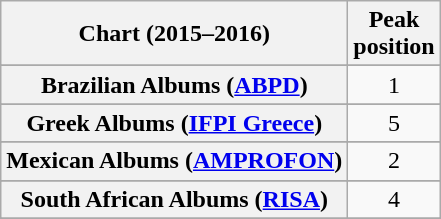<table class="wikitable sortable plainrowheaders" style="text-align:center">
<tr>
<th scope="col">Chart (2015–2016)</th>
<th scope="col">Peak<br> position</th>
</tr>
<tr>
</tr>
<tr>
</tr>
<tr>
</tr>
<tr>
</tr>
<tr>
<th scope="row">Brazilian Albums (<a href='#'>ABPD</a>)</th>
<td>1</td>
</tr>
<tr>
</tr>
<tr>
</tr>
<tr>
</tr>
<tr>
</tr>
<tr>
</tr>
<tr>
</tr>
<tr>
</tr>
<tr>
</tr>
<tr>
<th scope="row">Greek Albums (<a href='#'>IFPI Greece</a>)</th>
<td>5</td>
</tr>
<tr>
</tr>
<tr>
</tr>
<tr>
</tr>
<tr>
</tr>
<tr>
</tr>
<tr 9>
<th scope="row">Mexican Albums (<a href='#'>AMPROFON</a>)</th>
<td>2</td>
</tr>
<tr>
</tr>
<tr>
</tr>
<tr>
</tr>
<tr>
</tr>
<tr>
</tr>
<tr>
<th scope="row">South African Albums (<a href='#'>RISA</a>)</th>
<td>4</td>
</tr>
<tr>
</tr>
<tr>
</tr>
<tr>
</tr>
<tr>
</tr>
<tr>
</tr>
</table>
